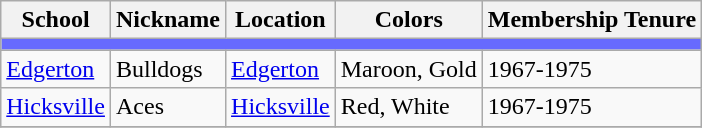<table class="wikitable sortable">
<tr>
<th>School</th>
<th>Nickname</th>
<th>Location</th>
<th>Colors</th>
<th>Membership Tenure</th>
</tr>
<tr>
<th colspan="7" style="background:#676AFE;"></th>
</tr>
<tr>
<td><a href='#'>Edgerton</a></td>
<td>Bulldogs</td>
<td><a href='#'>Edgerton</a></td>
<td>Maroon, Gold <br>  </td>
<td>1967-1975</td>
</tr>
<tr>
<td><a href='#'>Hicksville</a></td>
<td>Aces</td>
<td><a href='#'>Hicksville</a></td>
<td>Red, White <br>  </td>
<td>1967-1975</td>
</tr>
<tr>
</tr>
</table>
